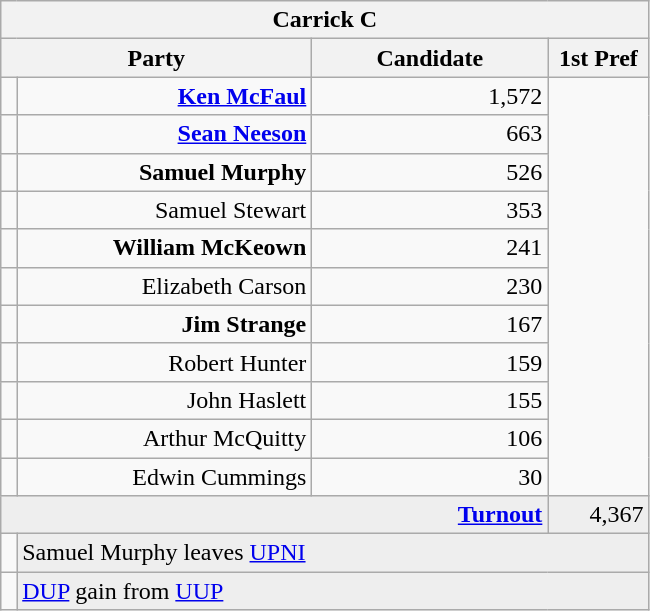<table class="wikitable">
<tr>
<th colspan="4" align="center">Carrick C</th>
</tr>
<tr>
<th colspan="2" align="center" width=200>Party</th>
<th width=150>Candidate</th>
<th width=60>1st Pref</th>
</tr>
<tr>
<td></td>
<td align="right"><strong><a href='#'>Ken McFaul</a></strong></td>
<td align="right">1,572</td>
</tr>
<tr>
<td></td>
<td align="right"><strong><a href='#'>Sean Neeson</a></strong></td>
<td align="right">663</td>
</tr>
<tr>
<td></td>
<td align="right"><strong>Samuel Murphy</strong></td>
<td align="right">526</td>
</tr>
<tr>
<td></td>
<td align="right">Samuel Stewart</td>
<td align="right">353</td>
</tr>
<tr>
<td></td>
<td align="right"><strong>William McKeown</strong></td>
<td align="right">241</td>
</tr>
<tr>
<td></td>
<td align="right">Elizabeth Carson</td>
<td align="right">230</td>
</tr>
<tr>
<td></td>
<td align="right"><strong>Jim Strange</strong></td>
<td align="right">167</td>
</tr>
<tr>
<td></td>
<td align="right">Robert Hunter</td>
<td align="right">159</td>
</tr>
<tr>
<td></td>
<td align="right">John Haslett</td>
<td align="right">155</td>
</tr>
<tr>
<td></td>
<td align="right">Arthur McQuitty</td>
<td align="right">106</td>
</tr>
<tr>
<td></td>
<td align="right">Edwin Cummings</td>
<td align="right">30</td>
</tr>
<tr bgcolor="EEEEEE">
<td colspan=3 align="right"><strong><a href='#'>Turnout</a></strong></td>
<td align="right">4,367</td>
</tr>
<tr>
<td bgcolor=></td>
<td colspan=3 bgcolor="EEEEEE">Samuel Murphy leaves <a href='#'>UPNI</a></td>
</tr>
<tr>
<td bgcolor=></td>
<td colspan=3 bgcolor="EEEEEE"><a href='#'>DUP</a> gain from <a href='#'>UUP</a></td>
</tr>
</table>
